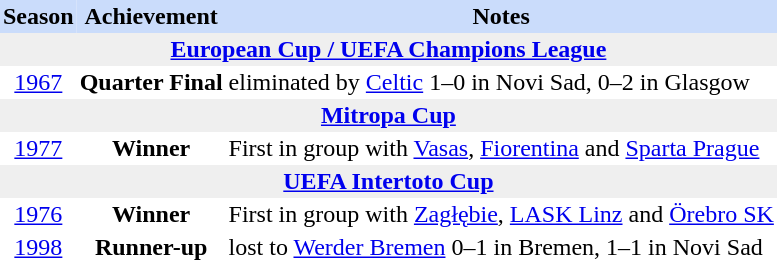<table class="toccolours" border="0" cellpadding="2" cellspacing="0" align="left" style="margin:0.5em;">
<tr bgcolor=#CADCFB>
<th>Season</th>
<th>Achievement</th>
<th>Notes</th>
</tr>
<tr>
<th colspan="4" bgcolor=#EFEFEF><a href='#'>European Cup / UEFA Champions League</a></th>
</tr>
<tr>
<td align="center"><a href='#'>1967</a></td>
<td align="center"><strong>Quarter Final</strong></td>
<td align="left">eliminated by  <a href='#'>Celtic</a> 1–0 in Novi Sad, 0–2 in Glasgow</td>
</tr>
<tr>
<th colspan="4" bgcolor=#EFEFEF><a href='#'>Mitropa Cup</a></th>
</tr>
<tr>
<td align="center"><a href='#'>1977</a></td>
<td align="center"><strong>Winner</strong></td>
<td align="left">First in group with  <a href='#'>Vasas</a>,  <a href='#'>Fiorentina</a> and  <a href='#'>Sparta Prague</a></td>
</tr>
<tr>
<th colspan="4" bgcolor=#EFEFEF><a href='#'>UEFA Intertoto Cup</a></th>
</tr>
<tr>
<td align="center"><a href='#'>1976</a></td>
<td align="center"><strong>Winner</strong></td>
<td align="left">First in group with  <a href='#'>Zagłębie</a>, <a href='#'>LASK Linz</a> and  <a href='#'>Örebro SK</a></td>
</tr>
<tr>
<td align="center"><a href='#'>1998</a></td>
<td align="center"><strong>Runner-up</strong></td>
<td align="left">lost to  <a href='#'>Werder Bremen</a> 0–1 in Bremen, 1–1 in Novi Sad</td>
</tr>
</table>
